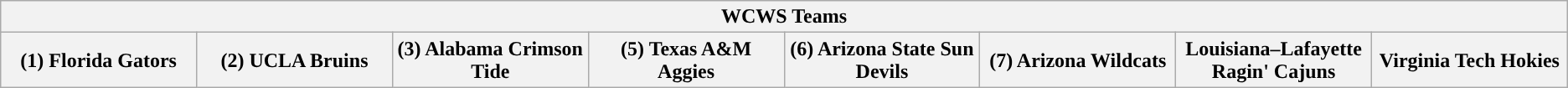<table class="wikitable">
<tr>
<th colspan=8>WCWS Teams</th>
</tr>
<tr>
<th style="width: 12.5%; ">(1) Florida Gators</th>
<th style="width: 12.5%; ">(2) UCLA Bruins</th>
<th style="width: 12.5%; ">(3) Alabama Crimson Tide</th>
<th style="width: 12.5%; ">(5) Texas A&M Aggies</th>
<th style="width: 12.5%; ">(6) Arizona State Sun Devils</th>
<th style="width: 12.5%; ">(7) Arizona Wildcats</th>
<th style="width: 12.5%; ">Louisiana–Lafayette Ragin' Cajuns</th>
<th style="width: 12.5%; ">Virginia Tech Hokies</th>
</tr>
</table>
